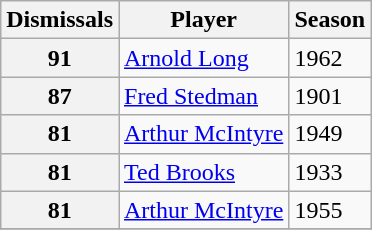<table class="wikitable">
<tr>
<th>Dismissals</th>
<th>Player</th>
<th>Season</th>
</tr>
<tr>
<th>91</th>
<td> <a href='#'>Arnold Long</a></td>
<td>1962</td>
</tr>
<tr>
<th>87</th>
<td> <a href='#'>Fred Stedman</a></td>
<td>1901</td>
</tr>
<tr>
<th>81</th>
<td> <a href='#'>Arthur McIntyre</a></td>
<td>1949</td>
</tr>
<tr>
<th>81</th>
<td> <a href='#'>Ted Brooks</a></td>
<td>1933</td>
</tr>
<tr>
<th>81</th>
<td> <a href='#'>Arthur McIntyre</a></td>
<td>1955</td>
</tr>
<tr>
</tr>
</table>
